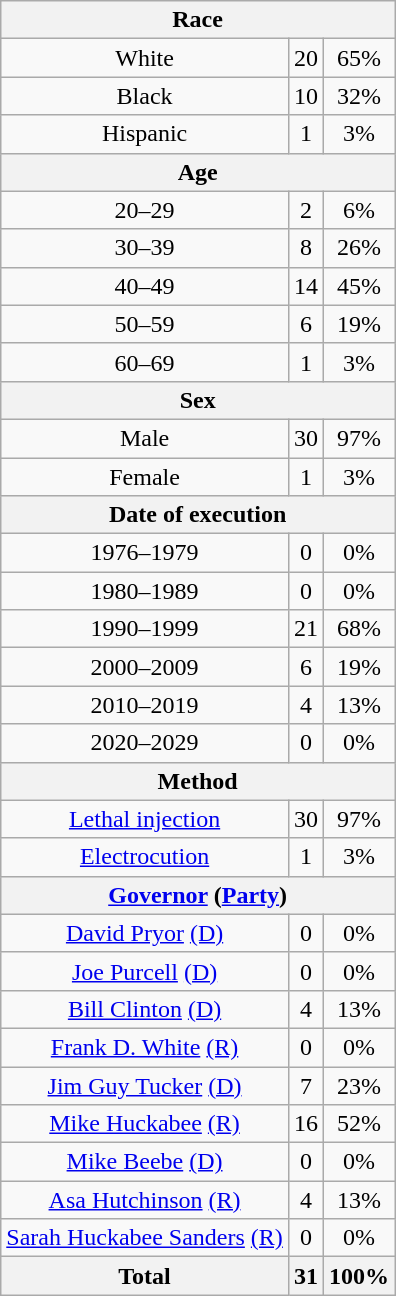<table class="wikitable" style="text-align:center;">
<tr>
<th colspan="3">Race</th>
</tr>
<tr>
<td>White</td>
<td>20</td>
<td>65%</td>
</tr>
<tr>
<td>Black</td>
<td>10</td>
<td>32%</td>
</tr>
<tr>
<td>Hispanic</td>
<td>1</td>
<td>3%</td>
</tr>
<tr>
<th colspan="3">Age</th>
</tr>
<tr>
<td>20–29</td>
<td>2</td>
<td>6%</td>
</tr>
<tr>
<td>30–39</td>
<td>8</td>
<td>26%</td>
</tr>
<tr>
<td>40–49</td>
<td>14</td>
<td>45%</td>
</tr>
<tr>
<td>50–59</td>
<td>6</td>
<td>19%</td>
</tr>
<tr>
<td>60–69</td>
<td>1</td>
<td>3%</td>
</tr>
<tr>
<th colspan="3">Sex</th>
</tr>
<tr>
<td>Male</td>
<td>30</td>
<td>97%</td>
</tr>
<tr>
<td>Female</td>
<td>1</td>
<td>3%</td>
</tr>
<tr>
<th colspan="3">Date of execution</th>
</tr>
<tr>
<td>1976–1979</td>
<td>0</td>
<td>0%</td>
</tr>
<tr>
<td>1980–1989</td>
<td>0</td>
<td>0%</td>
</tr>
<tr>
<td>1990–1999</td>
<td>21</td>
<td>68%</td>
</tr>
<tr>
<td>2000–2009</td>
<td>6</td>
<td>19%</td>
</tr>
<tr>
<td>2010–2019</td>
<td>4</td>
<td>13%</td>
</tr>
<tr>
<td>2020–2029</td>
<td>0</td>
<td>0%</td>
</tr>
<tr>
<th colspan="3">Method</th>
</tr>
<tr>
<td><a href='#'>Lethal injection</a></td>
<td>30</td>
<td>97%</td>
</tr>
<tr>
<td><a href='#'>Electrocution</a></td>
<td>1</td>
<td>3%</td>
</tr>
<tr>
<th colspan="3"><a href='#'>Governor</a> (<a href='#'>Party</a>)</th>
</tr>
<tr>
<td><a href='#'>David Pryor</a> <a href='#'>(D)</a></td>
<td>0</td>
<td>0%</td>
</tr>
<tr>
<td><a href='#'>Joe Purcell</a> <a href='#'>(D)</a></td>
<td>0</td>
<td>0%</td>
</tr>
<tr>
<td><a href='#'>Bill Clinton</a> <a href='#'>(D)</a></td>
<td>4</td>
<td>13%</td>
</tr>
<tr>
<td><a href='#'>Frank D. White</a> <a href='#'>(R)</a></td>
<td>0</td>
<td>0%</td>
</tr>
<tr>
<td><a href='#'>Jim Guy Tucker</a> <a href='#'>(D)</a></td>
<td>7</td>
<td>23%</td>
</tr>
<tr>
<td><a href='#'>Mike Huckabee</a> <a href='#'>(R)</a></td>
<td>16</td>
<td>52%</td>
</tr>
<tr>
<td><a href='#'>Mike Beebe</a> <a href='#'>(D)</a></td>
<td>0</td>
<td>0%</td>
</tr>
<tr>
<td><a href='#'>Asa Hutchinson</a> <a href='#'>(R)</a></td>
<td>4</td>
<td>13%</td>
</tr>
<tr>
<td><a href='#'>Sarah Huckabee Sanders</a> <a href='#'>(R)</a></td>
<td>0</td>
<td>0%</td>
</tr>
<tr>
<th>Total</th>
<th>31</th>
<th>100%</th>
</tr>
</table>
